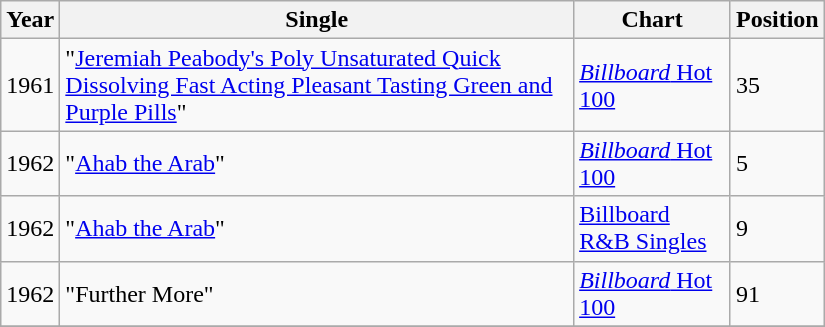<table class=wikitable width="550px">
<tr>
<th align="left">Year</th>
<th align="left">Single</th>
<th align="left">Chart</th>
<th align="left">Position</th>
</tr>
<tr>
<td align="left">1961</td>
<td align="left">"<a href='#'>Jeremiah Peabody's Poly Unsaturated Quick Dissolving Fast Acting Pleasant Tasting Green and Purple Pills</a>"</td>
<td align="left"><a href='#'><em>Billboard</em> Hot 100</a></td>
<td align="left">35</td>
</tr>
<tr>
<td align="left">1962</td>
<td align="left">"<a href='#'>Ahab the Arab</a>"</td>
<td align="left"><a href='#'><em>Billboard</em> Hot 100</a></td>
<td align="left">5</td>
</tr>
<tr>
<td align="left">1962</td>
<td align="left">"<a href='#'>Ahab the Arab</a>"</td>
<td align="left"><a href='#'>Billboard R&B Singles</a></td>
<td align="left">9</td>
</tr>
<tr>
<td align="left">1962</td>
<td align="left">"Further More"</td>
<td align="left"><a href='#'><em>Billboard</em> Hot 100</a></td>
<td align="left">91</td>
</tr>
<tr>
</tr>
</table>
